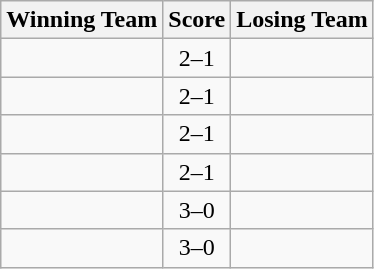<table class=wikitable style="border:1px solid #AAAAAA;">
<tr>
<th>Winning Team</th>
<th>Score</th>
<th>Losing Team</th>
</tr>
<tr>
<td><strong></strong></td>
<td align="center">2–1</td>
<td></td>
</tr>
<tr>
<td></td>
<td align="center">2–1</td>
<td></td>
</tr>
<tr>
<td><strong></strong></td>
<td align="center">2–1</td>
<td></td>
</tr>
<tr>
<td><strong></strong></td>
<td align="center">2–1</td>
<td></td>
</tr>
<tr>
<td><strong></strong></td>
<td align="center">3–0</td>
<td></td>
</tr>
<tr>
<td><strong></strong></td>
<td align="center">3–0</td>
<td></td>
</tr>
</table>
